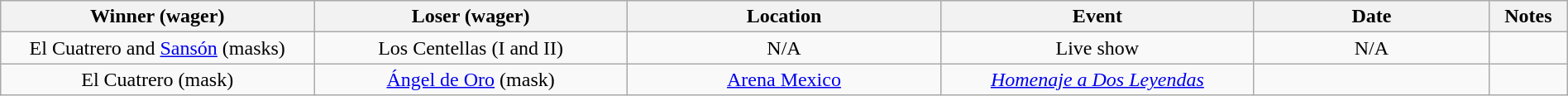<table class="wikitable sortable" width=100%  style="text-align: center">
<tr>
<th width=20% scope="col">Winner (wager)</th>
<th width=20% scope="col">Loser (wager)</th>
<th width=20% scope="col">Location</th>
<th width=20% scope="col">Event</th>
<th width=15% scope="col">Date</th>
<th class="unsortable" width=5% scope="col">Notes</th>
</tr>
<tr>
<td>El Cuatrero and <a href='#'>Sansón</a> (masks)</td>
<td>Los Centellas (I and II)</td>
<td>N/A</td>
<td>Live show</td>
<td>N/A</td>
<td></td>
</tr>
<tr>
<td>El Cuatrero (mask)</td>
<td><a href='#'>Ángel de Oro</a> (mask)</td>
<td><a href='#'>Arena Mexico</a></td>
<td><em><a href='#'>Homenaje a Dos Leyendas</a></em></td>
<td></td>
<td></td>
</tr>
</table>
